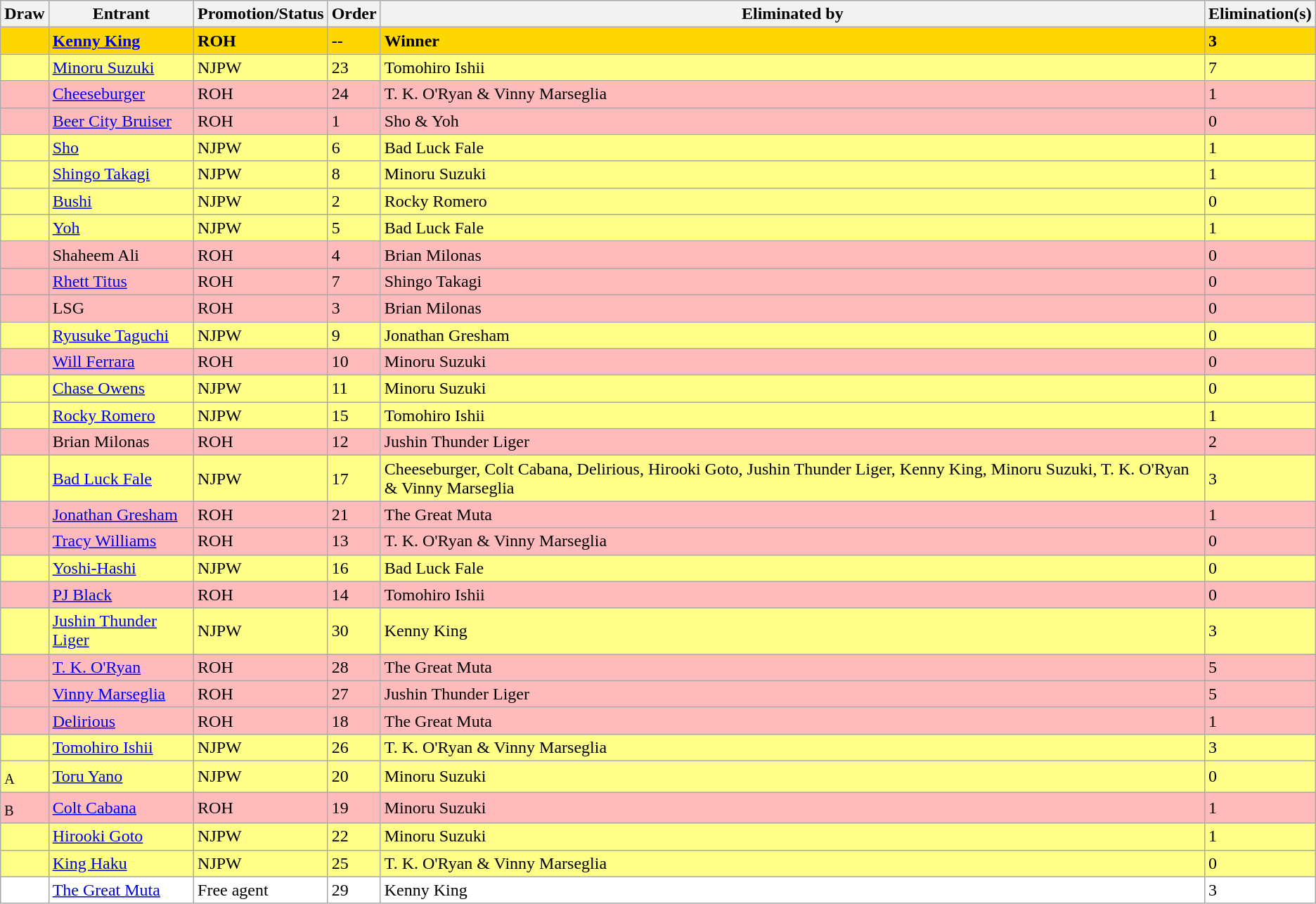<table class="wikitable sortable">
<tr>
<th>Draw</th>
<th>Entrant</th>
<th>Promotion/Status</th>
<th>Order</th>
<th>Eliminated by</th>
<th>Elimination(s)</th>
</tr>
<tr style="background:gold">
<td><strong></strong></td>
<td><strong><a href='#'>Kenny King</a></strong></td>
<td><strong>ROH</strong></td>
<td><strong>--</strong></td>
<td><strong>Winner</strong></td>
<td><strong>3</strong></td>
</tr>
<tr style="background:#FF8">
<td></td>
<td><a href='#'>Minoru Suzuki</a></td>
<td>NJPW</td>
<td>23</td>
<td>Tomohiro Ishii</td>
<td>7</td>
</tr>
<tr style="background:#FBB">
<td></td>
<td><a href='#'>Cheeseburger</a></td>
<td>ROH</td>
<td>24</td>
<td>T. K. O'Ryan & Vinny Marseglia</td>
<td>1</td>
</tr>
<tr style="background:#FBB">
<td></td>
<td><a href='#'>Beer City Bruiser</a></td>
<td>ROH</td>
<td>1</td>
<td>Sho & Yoh</td>
<td>0</td>
</tr>
<tr style="background:#FF8">
<td></td>
<td><a href='#'>Sho</a></td>
<td>NJPW</td>
<td>6</td>
<td>Bad Luck Fale</td>
<td>1</td>
</tr>
<tr style="background:#FF8">
<td></td>
<td><a href='#'>Shingo Takagi</a></td>
<td>NJPW</td>
<td>8</td>
<td>Minoru Suzuki</td>
<td>1</td>
</tr>
<tr style="background:#FF8">
<td></td>
<td><a href='#'>Bushi</a></td>
<td>NJPW</td>
<td>2</td>
<td>Rocky Romero</td>
<td>0</td>
</tr>
<tr style="background:#FF8">
<td></td>
<td><a href='#'>Yoh</a></td>
<td>NJPW</td>
<td>5</td>
<td>Bad Luck Fale</td>
<td>1</td>
</tr>
<tr style="background:#FBB">
<td></td>
<td>Shaheem Ali</td>
<td>ROH</td>
<td>4</td>
<td>Brian Milonas</td>
<td>0</td>
</tr>
<tr style="background:#FBB">
<td></td>
<td><a href='#'>Rhett Titus</a></td>
<td>ROH</td>
<td>7</td>
<td>Shingo Takagi</td>
<td>0</td>
</tr>
<tr style="background:#FBB">
<td></td>
<td>LSG</td>
<td>ROH</td>
<td>3</td>
<td>Brian Milonas</td>
<td>0</td>
</tr>
<tr style="background:#FF8">
<td></td>
<td><a href='#'>Ryusuke Taguchi</a></td>
<td>NJPW</td>
<td>9</td>
<td>Jonathan Gresham</td>
<td>0</td>
</tr>
<tr style="background:#FBB">
<td></td>
<td><a href='#'>Will Ferrara</a></td>
<td>ROH</td>
<td>10</td>
<td>Minoru Suzuki</td>
<td>0</td>
</tr>
<tr style="background:#FF8">
<td></td>
<td><a href='#'>Chase Owens</a></td>
<td>NJPW</td>
<td>11</td>
<td>Minoru Suzuki</td>
<td>0</td>
</tr>
<tr style="background:#FF8">
<td></td>
<td><a href='#'>Rocky Romero</a></td>
<td>NJPW</td>
<td>15</td>
<td>Tomohiro Ishii</td>
<td>1</td>
</tr>
<tr style="background:#FBB">
<td></td>
<td>Brian Milonas</td>
<td>ROH</td>
<td>12</td>
<td>Jushin Thunder Liger</td>
<td>2</td>
</tr>
<tr style="background:#FF8">
<td></td>
<td><a href='#'>Bad Luck Fale</a></td>
<td>NJPW</td>
<td>17</td>
<td>Cheeseburger, Colt Cabana, Delirious, Hirooki Goto, Jushin Thunder Liger, Kenny King, Minoru Suzuki, T. K. O'Ryan & Vinny Marseglia</td>
<td>3</td>
</tr>
<tr style="background:#FBB">
<td></td>
<td><a href='#'>Jonathan Gresham</a></td>
<td>ROH</td>
<td>21</td>
<td>The Great Muta</td>
<td>1</td>
</tr>
<tr style="background:#FBB">
<td></td>
<td><a href='#'>Tracy Williams</a></td>
<td>ROH</td>
<td>13</td>
<td>T. K. O'Ryan & Vinny Marseglia</td>
<td>0</td>
</tr>
<tr style="background:#FF8">
<td></td>
<td><a href='#'>Yoshi-Hashi</a></td>
<td>NJPW</td>
<td>16</td>
<td>Bad Luck Fale</td>
<td>0</td>
</tr>
<tr style="background:#FBB">
<td></td>
<td><a href='#'>PJ Black</a></td>
<td>ROH</td>
<td>14</td>
<td>Tomohiro Ishii</td>
<td>0</td>
</tr>
<tr style="background:#FF8">
<td></td>
<td><a href='#'>Jushin Thunder Liger</a></td>
<td>NJPW</td>
<td>30</td>
<td>Kenny King</td>
<td>3</td>
</tr>
<tr style="background:#FBB">
<td></td>
<td><a href='#'>T. K. O'Ryan</a></td>
<td>ROH</td>
<td>28</td>
<td>The Great Muta</td>
<td>5</td>
</tr>
<tr style="background:#FBB">
<td></td>
<td><a href='#'>Vinny Marseglia</a></td>
<td>ROH</td>
<td>27</td>
<td>Jushin Thunder Liger</td>
<td>5</td>
</tr>
<tr style="background:#FBB">
<td></td>
<td><a href='#'>Delirious</a></td>
<td>ROH</td>
<td>18</td>
<td>The Great Muta</td>
<td>1</td>
</tr>
<tr style="background:#FF8">
<td></td>
<td><a href='#'>Tomohiro Ishii</a></td>
<td>NJPW</td>
<td>26</td>
<td>T. K. O'Ryan & Vinny Marseglia</td>
<td>3</td>
</tr>
<tr style="background:#FF8">
<td><sub>A</sub></td>
<td><a href='#'>Toru Yano</a></td>
<td>NJPW</td>
<td>20</td>
<td>Minoru Suzuki</td>
<td>0</td>
</tr>
<tr style="background:#FBB">
<td><sub>B</sub></td>
<td><a href='#'>Colt Cabana</a></td>
<td>ROH</td>
<td>19</td>
<td>Minoru Suzuki</td>
<td>1</td>
</tr>
<tr style="background:#FF8">
<td></td>
<td><a href='#'>Hirooki Goto</a></td>
<td>NJPW</td>
<td>22</td>
<td>Minoru Suzuki</td>
<td>1</td>
</tr>
<tr style="background:#FF8">
<td></td>
<td><a href='#'>King Haku</a></td>
<td>NJPW</td>
<td>25</td>
<td>T. K. O'Ryan & Vinny Marseglia</td>
<td>0</td>
</tr>
<tr style="background:#FFF">
<td></td>
<td><a href='#'>The Great Muta</a></td>
<td>Free agent</td>
<td>29</td>
<td>Kenny King</td>
<td>3</td>
</tr>
</table>
